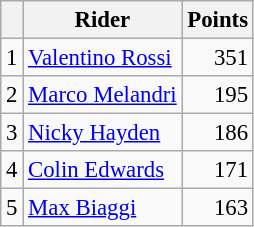<table class="wikitable" style="font-size: 95%;">
<tr>
<th></th>
<th>Rider</th>
<th>Points</th>
</tr>
<tr>
<td align=center>1</td>
<td> <a href='#'>Valentino Rossi</a></td>
<td align=right>351</td>
</tr>
<tr>
<td align=center>2</td>
<td> <a href='#'>Marco Melandri</a></td>
<td align=right>195</td>
</tr>
<tr>
<td align=center>3</td>
<td> <a href='#'>Nicky Hayden</a></td>
<td align=right>186</td>
</tr>
<tr>
<td align=center>4</td>
<td> <a href='#'>Colin Edwards</a></td>
<td align=right>171</td>
</tr>
<tr>
<td align=center>5</td>
<td> <a href='#'>Max Biaggi</a></td>
<td align=right>163</td>
</tr>
</table>
